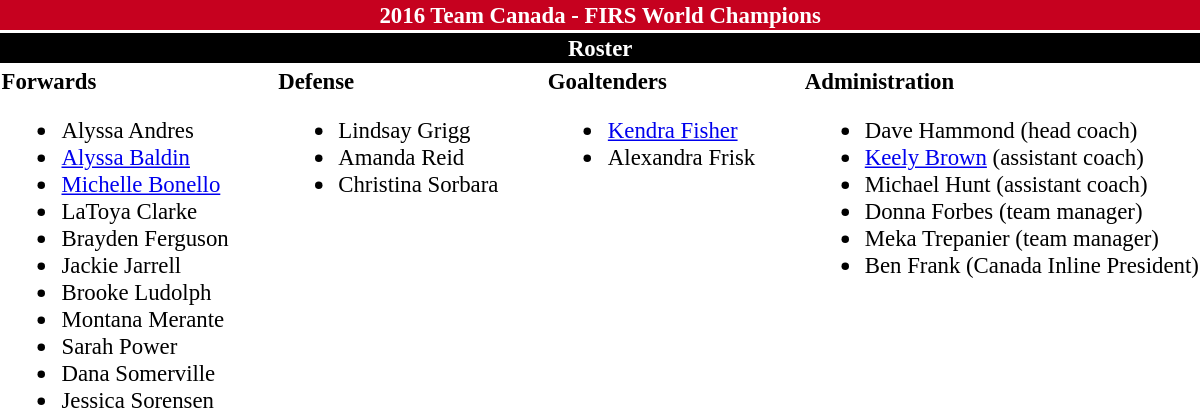<table class="toccolours" style="font-size: 95%;">
<tr>
<th colspan="10" style="background:#c6011f; color:#fff; text-align:center;">2016 Team Canada - FIRS World Champions</th>
</tr>
<tr>
<td colspan="10" style="background:black; color:#fff; text-align:center;"><strong>Roster</strong></td>
</tr>
<tr>
<td valign="top"><strong>Forwards</strong><br><ul><li>Alyssa Andres</li><li><a href='#'>Alyssa Baldin</a></li><li><a href='#'>Michelle Bonello</a></li><li>LaToya Clarke</li><li>Brayden Ferguson</li><li>Jackie Jarrell</li><li>Brooke Ludolph</li><li>Montana Merante</li><li>Sarah Power</li><li>Dana Somerville</li><li>Jessica Sorensen</li></ul></td>
<td style="width:25px;"></td>
<td valign="top"><strong>Defense</strong><br><ul><li>Lindsay Grigg</li><li>Amanda Reid</li><li>Christina Sorbara</li></ul></td>
<td style="width:25px;"></td>
<td valign="top"><strong>Goaltenders</strong><br><ul><li><a href='#'>Kendra Fisher</a></li><li>Alexandra Frisk</li></ul></td>
<td style="width:25px;"></td>
<td valign="top"><strong>Administration</strong><br><ul><li>Dave Hammond (head coach)</li><li><a href='#'>Keely Brown</a> (assistant coach)</li><li>Michael Hunt (assistant coach)</li><li>Donna Forbes (team manager)</li><li>Meka Trepanier (team manager)</li><li>Ben Frank (Canada Inline President)</li></ul></td>
</tr>
</table>
